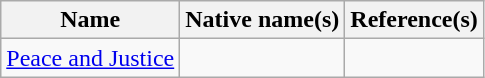<table class="wikitable">
<tr>
<th>Name</th>
<th>Native name(s)</th>
<th>Reference(s)</th>
</tr>
<tr>
<td><a href='#'>Peace and Justice</a></td>
<td></td>
<td></td>
</tr>
</table>
